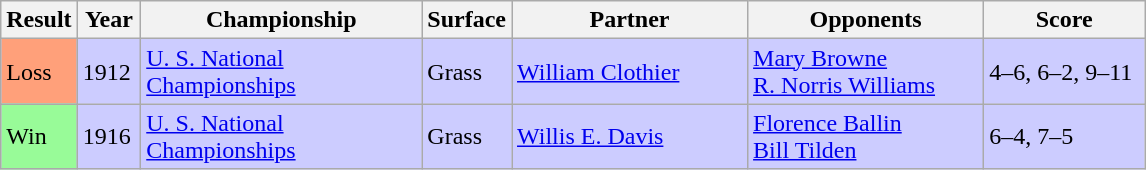<table class="sortable wikitable">
<tr>
<th style="width:40px">Result</th>
<th style="width:35px">Year</th>
<th style="width:180px">Championship</th>
<th style="width:50px">Surface</th>
<th style="width:150px">Partner</th>
<th style="width:150px">Opponents</th>
<th style="width:100px" class="unsortable">Score</th>
</tr>
<tr style="background:#ccccff;">
<td style="background:#ffa07a;">Loss</td>
<td>1912</td>
<td><a href='#'>U. S. National Championships</a></td>
<td>Grass</td>
<td> <a href='#'>William Clothier</a></td>
<td> <a href='#'>Mary Browne</a><br>  <a href='#'>R. Norris Williams</a></td>
<td>4–6, 6–2, 9–11</td>
</tr>
<tr style="background:#ccccff;">
<td style="background:#98fb98;">Win</td>
<td>1916</td>
<td><a href='#'>U. S. National Championships</a></td>
<td>Grass</td>
<td> <a href='#'>Willis E. Davis</a></td>
<td> <a href='#'>Florence Ballin</a><br>  <a href='#'>Bill Tilden</a></td>
<td>6–4, 7–5</td>
</tr>
</table>
